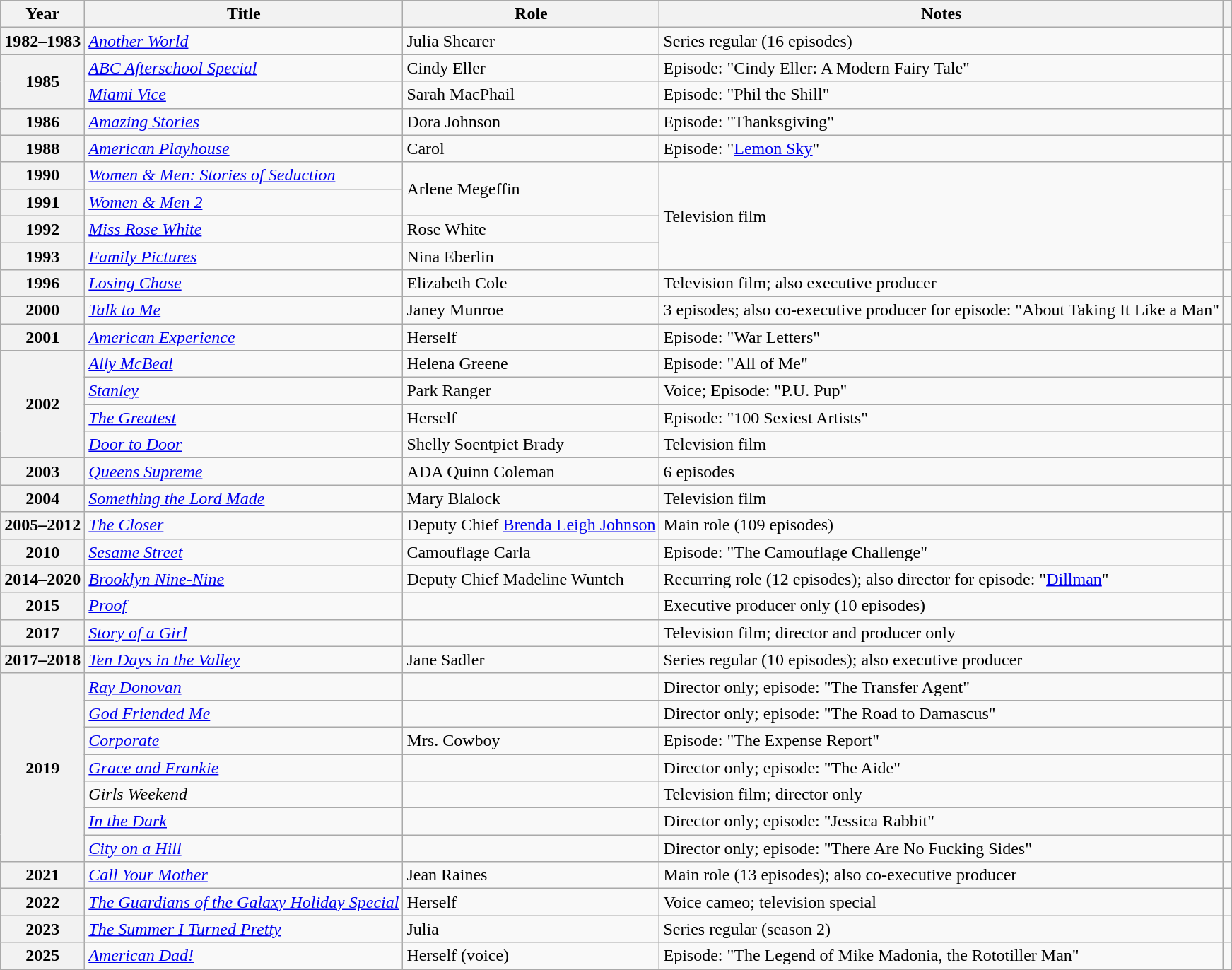<table class="wikitable plainrowheaders sortable" style="margin-right: 0;">
<tr>
<th scope="col">Year</th>
<th scope="col">Title</th>
<th scope="col">Role</th>
<th scope="col" class="unsortable">Notes</th>
<th scope="col" class="unsortable"></th>
</tr>
<tr>
<th scope="row">1982–1983</th>
<td><em><a href='#'>Another World</a></em></td>
<td>Julia Shearer</td>
<td>Series regular (16 episodes)</td>
<td style="text-align: center;"></td>
</tr>
<tr>
<th rowspan="2" scope="row">1985</th>
<td><em><a href='#'>ABC Afterschool Special</a></em></td>
<td>Cindy Eller</td>
<td>Episode: "Cindy Eller: A Modern Fairy Tale"</td>
<td style="text-align: center;"></td>
</tr>
<tr>
<td><em><a href='#'>Miami Vice</a></em></td>
<td>Sarah MacPhail</td>
<td>Episode: "Phil the Shill"</td>
<td style="text-align: center;"></td>
</tr>
<tr>
<th scope="row">1986</th>
<td><em><a href='#'>Amazing Stories</a></em></td>
<td>Dora Johnson</td>
<td>Episode: "Thanksgiving"</td>
<td style="text-align: center;"></td>
</tr>
<tr>
<th scope="row">1988</th>
<td><em><a href='#'>American Playhouse</a></em></td>
<td>Carol</td>
<td>Episode: "<a href='#'>Lemon Sky</a>"</td>
<td style="text-align: center;"></td>
</tr>
<tr>
<th scope="row">1990</th>
<td><em><a href='#'>Women & Men: Stories of Seduction</a></em></td>
<td rowspan="2">Arlene Megeffin</td>
<td rowspan="4">Television film</td>
<td style="text-align: center;"></td>
</tr>
<tr>
<th scope="row">1991</th>
<td><em><a href='#'>Women & Men 2</a></em></td>
<td style="text-align: center;"></td>
</tr>
<tr>
<th scope="row">1992</th>
<td><em><a href='#'>Miss Rose White</a></em></td>
<td>Rose White</td>
<td style="text-align: center;"></td>
</tr>
<tr>
<th scope="row">1993</th>
<td><em><a href='#'>Family Pictures</a></em></td>
<td>Nina Eberlin</td>
<td style="text-align: center;"></td>
</tr>
<tr>
<th scope="row">1996</th>
<td><em><a href='#'>Losing Chase</a></em></td>
<td>Elizabeth Cole</td>
<td>Television film; also executive producer</td>
<td style="text-align: center;"></td>
</tr>
<tr>
<th scope="row">2000</th>
<td><em><a href='#'>Talk to Me</a></em></td>
<td>Janey Munroe</td>
<td>3 episodes; also co-executive producer for episode: "About Taking It Like a Man"</td>
<td style="text-align: center;"></td>
</tr>
<tr>
<th scope="row">2001</th>
<td><em><a href='#'>American Experience</a></em></td>
<td>Herself</td>
<td>Episode: "War Letters"</td>
<td style="text-align: center;"></td>
</tr>
<tr>
<th rowspan="4" scope="row">2002</th>
<td><em><a href='#'>Ally McBeal</a></em></td>
<td>Helena Greene</td>
<td>Episode: "All of Me"</td>
<td style="text-align: center;"></td>
</tr>
<tr>
<td><em><a href='#'>Stanley</a></em></td>
<td>Park Ranger</td>
<td>Voice; Episode: "P.U. Pup"</td>
<td style="text-align: center;"></td>
</tr>
<tr>
<td><em><a href='#'>The Greatest</a></em></td>
<td>Herself</td>
<td>Episode: "100 Sexiest Artists"</td>
<td style="text-align: center;"></td>
</tr>
<tr>
<td><em><a href='#'>Door to Door</a></em></td>
<td>Shelly Soentpiet Brady</td>
<td>Television film</td>
<td style="text-align: center;"></td>
</tr>
<tr>
<th scope="row">2003</th>
<td><em><a href='#'>Queens Supreme</a></em></td>
<td>ADA Quinn Coleman</td>
<td>6 episodes</td>
<td style="text-align: center;"></td>
</tr>
<tr>
<th scope="row">2004</th>
<td><em><a href='#'>Something the Lord Made</a></em></td>
<td>Mary Blalock</td>
<td>Television film</td>
<td style="text-align: center;"></td>
</tr>
<tr>
<th scope="row">2005–2012</th>
<td><em><a href='#'>The Closer</a></em></td>
<td>Deputy Chief <a href='#'>Brenda Leigh Johnson</a></td>
<td>Main role (109 episodes)</td>
<td style="text-align: center;"></td>
</tr>
<tr>
<th scope="row">2010</th>
<td><em><a href='#'>Sesame Street</a></em></td>
<td>Camouflage Carla</td>
<td>Episode: "The Camouflage Challenge"</td>
<td style="text-align: center;"></td>
</tr>
<tr>
<th scope="row">2014–2020</th>
<td><em><a href='#'>Brooklyn Nine-Nine</a></em></td>
<td>Deputy Chief Madeline Wuntch</td>
<td>Recurring role (12 episodes); also director for episode: "<a href='#'>Dillman</a>"</td>
<td style="text-align: center;"></td>
</tr>
<tr>
<th scope="row">2015</th>
<td><em><a href='#'>Proof</a></em></td>
<td></td>
<td>Executive producer only (10 episodes)</td>
<td style="text-align: center;"></td>
</tr>
<tr>
<th scope="row">2017</th>
<td><em><a href='#'>Story of a Girl</a></em></td>
<td></td>
<td>Television film; director and producer only</td>
<td style="text-align: center;"></td>
</tr>
<tr>
<th scope="row">2017–2018</th>
<td><em><a href='#'>Ten Days in the Valley</a></em></td>
<td>Jane Sadler</td>
<td>Series regular (10 episodes); also executive producer</td>
<td style="text-align: center;"></td>
</tr>
<tr>
<th rowspan="7" scope="row">2019</th>
<td><em><a href='#'>Ray Donovan</a></em></td>
<td></td>
<td>Director only; episode: "The Transfer Agent"</td>
<td style="text-align: center;"></td>
</tr>
<tr>
<td><em><a href='#'>God Friended Me</a></em></td>
<td></td>
<td>Director only; episode: "The Road to Damascus"</td>
<td style="text-align: center;"></td>
</tr>
<tr>
<td><em><a href='#'>Corporate</a></em></td>
<td>Mrs. Cowboy</td>
<td>Episode: "The Expense Report"</td>
<td style="text-align: center;"></td>
</tr>
<tr>
<td><em><a href='#'>Grace and Frankie</a></em></td>
<td></td>
<td>Director only; episode: "The Aide"</td>
<td style="text-align: center;"></td>
</tr>
<tr>
<td><em>Girls Weekend</em></td>
<td></td>
<td>Television film; director only</td>
<td style="text-align: center;"></td>
</tr>
<tr>
<td><em><a href='#'>In the Dark</a></em></td>
<td></td>
<td>Director only; episode: "Jessica Rabbit"</td>
<td style="text-align: center;"></td>
</tr>
<tr>
<td><em><a href='#'>City on a Hill</a></em></td>
<td></td>
<td>Director only; episode: "There Are No Fucking Sides"</td>
<td style="text-align: center;"></td>
</tr>
<tr>
<th scope="row">2021</th>
<td><em><a href='#'>Call Your Mother</a></em></td>
<td>Jean Raines</td>
<td>Main role (13 episodes); also co-executive producer</td>
<td style="text-align: center;"></td>
</tr>
<tr>
<th scope="row">2022</th>
<td><em><a href='#'>The Guardians of the Galaxy Holiday Special</a></em></td>
<td>Herself</td>
<td>Voice cameo; television special</td>
<td style="text-align: center;"></td>
</tr>
<tr>
<th scope="row">2023</th>
<td><em><a href='#'>The Summer I Turned Pretty</a></em></td>
<td>Julia</td>
<td>Series regular (season 2)</td>
<td style="text-align: center;"></td>
</tr>
<tr>
<th scope="row">2025</th>
<td><em><a href='#'>American Dad!</a></em></td>
<td>Herself (voice)</td>
<td>Episode: "The Legend of Mike Madonia, the Rototiller Man"</td>
<td style="text-align: center;"></td>
</tr>
</table>
